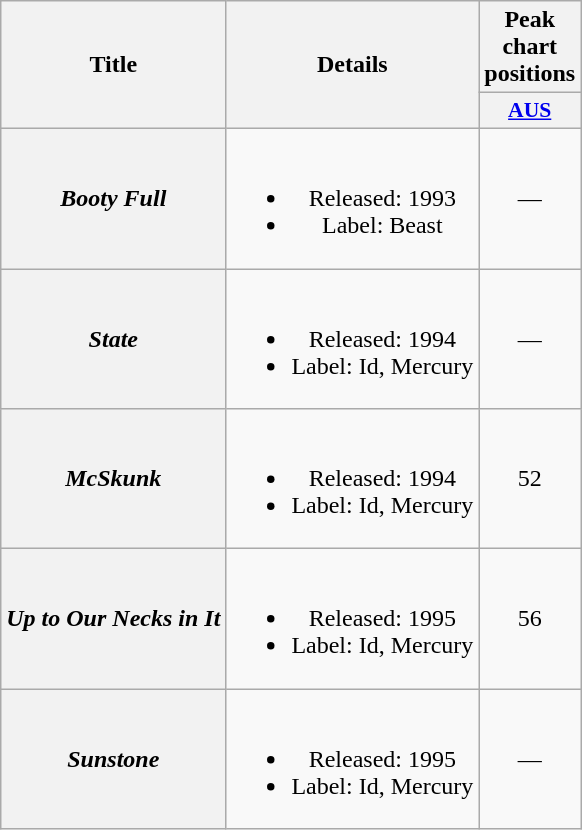<table class="wikitable plainrowheaders" style="text-align:center">
<tr>
<th scope="col" rowspan="2">Title</th>
<th scope="col" rowspan="2">Details</th>
<th scope="col" colspan="1">Peak chart positions</th>
</tr>
<tr>
<th scope="col" style="width:3em;font-size:90%;"><a href='#'>AUS</a><br></th>
</tr>
<tr>
<th scope="row"><em>Booty Full</em></th>
<td><br><ul><li>Released: 1993</li><li>Label: Beast</li></ul></td>
<td>—</td>
</tr>
<tr>
<th scope="row"><em>State</em></th>
<td><br><ul><li>Released: 1994</li><li>Label: Id, Mercury</li></ul></td>
<td>—</td>
</tr>
<tr>
<th scope="row"><em>McSkunk</em></th>
<td><br><ul><li>Released: 1994</li><li>Label: Id, Mercury</li></ul></td>
<td>52</td>
</tr>
<tr>
<th scope="row"><em>Up to Our Necks in It</em></th>
<td><br><ul><li>Released: 1995</li><li>Label: Id, Mercury</li></ul></td>
<td>56</td>
</tr>
<tr>
<th scope="row"><em>Sunstone</em></th>
<td><br><ul><li>Released: 1995</li><li>Label: Id, Mercury</li></ul></td>
<td>—</td>
</tr>
</table>
